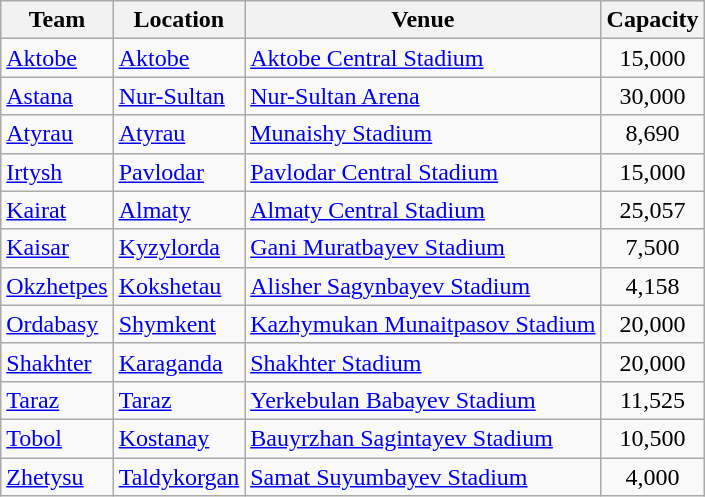<table class="wikitable sortable" border="1">
<tr>
<th>Team</th>
<th>Location</th>
<th>Venue</th>
<th>Capacity</th>
</tr>
<tr>
<td><a href='#'>Aktobe</a></td>
<td><a href='#'>Aktobe</a></td>
<td><a href='#'>Aktobe Central Stadium</a></td>
<td style="text-align:center;">15,000</td>
</tr>
<tr>
<td><a href='#'>Astana</a></td>
<td><a href='#'>Nur-Sultan</a></td>
<td><a href='#'>Nur-Sultan Arena</a></td>
<td style="text-align:center;">30,000</td>
</tr>
<tr>
<td><a href='#'>Atyrau</a></td>
<td><a href='#'>Atyrau</a></td>
<td><a href='#'>Munaishy Stadium</a></td>
<td style="text-align:center;">8,690</td>
</tr>
<tr>
<td><a href='#'>Irtysh</a></td>
<td><a href='#'>Pavlodar</a></td>
<td><a href='#'>Pavlodar Central Stadium</a></td>
<td style="text-align:center;">15,000</td>
</tr>
<tr>
<td><a href='#'>Kairat</a></td>
<td><a href='#'>Almaty</a></td>
<td><a href='#'>Almaty Central Stadium</a></td>
<td style="text-align:center;">25,057</td>
</tr>
<tr>
<td><a href='#'>Kaisar</a></td>
<td><a href='#'>Kyzylorda</a></td>
<td><a href='#'>Gani Muratbayev Stadium</a></td>
<td style="text-align:center;">7,500</td>
</tr>
<tr>
<td><a href='#'>Okzhetpes</a></td>
<td><a href='#'>Kokshetau</a></td>
<td><a href='#'>Alisher Sagynbayev Stadium</a></td>
<td style="text-align:center;">4,158</td>
</tr>
<tr>
<td><a href='#'>Ordabasy</a></td>
<td><a href='#'>Shymkent</a></td>
<td><a href='#'>Kazhymukan Munaitpasov Stadium</a></td>
<td style="text-align:center;">20,000</td>
</tr>
<tr>
<td><a href='#'>Shakhter</a></td>
<td><a href='#'>Karaganda</a></td>
<td><a href='#'>Shakhter Stadium</a></td>
<td style="text-align:center;">20,000</td>
</tr>
<tr>
<td><a href='#'>Taraz</a></td>
<td><a href='#'>Taraz</a></td>
<td><a href='#'>Yerkebulan Babayev Stadium</a></td>
<td style="text-align:center;">11,525</td>
</tr>
<tr>
<td><a href='#'>Tobol</a></td>
<td><a href='#'>Kostanay</a></td>
<td><a href='#'>Bauyrzhan Sagintayev Stadium</a></td>
<td style="text-align:center;">10,500</td>
</tr>
<tr>
<td><a href='#'>Zhetysu</a></td>
<td><a href='#'>Taldykorgan</a></td>
<td><a href='#'>Samat Suyumbayev Stadium</a></td>
<td style="text-align:center;">4,000</td>
</tr>
</table>
